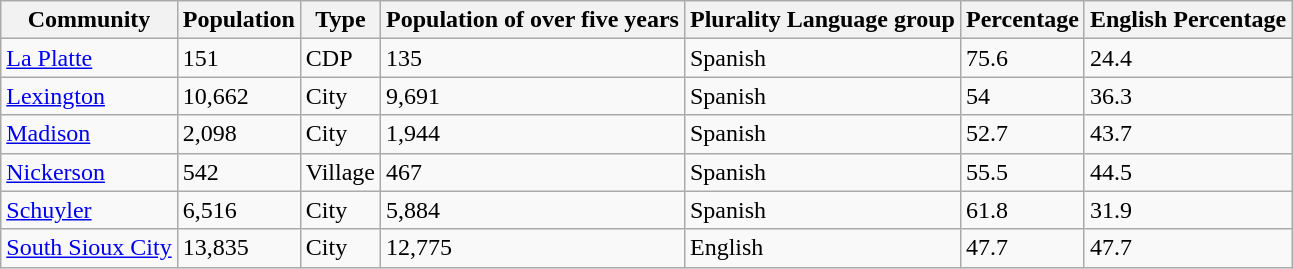<table class="wikitable sortable">
<tr>
<th>Community</th>
<th>Population</th>
<th>Type</th>
<th>Population of over five years</th>
<th>Plurality Language group</th>
<th>Percentage</th>
<th>English Percentage</th>
</tr>
<tr>
<td><a href='#'>La Platte</a></td>
<td>151</td>
<td>CDP</td>
<td>135</td>
<td>Spanish</td>
<td>75.6</td>
<td>24.4</td>
</tr>
<tr>
<td><a href='#'>Lexington</a></td>
<td>10,662</td>
<td>City</td>
<td>9,691</td>
<td>Spanish</td>
<td>54</td>
<td>36.3</td>
</tr>
<tr>
<td><a href='#'>Madison</a></td>
<td>2,098</td>
<td>City</td>
<td>1,944</td>
<td>Spanish</td>
<td>52.7</td>
<td>43.7</td>
</tr>
<tr>
<td><a href='#'>Nickerson</a></td>
<td>542</td>
<td>Village</td>
<td>467</td>
<td>Spanish</td>
<td>55.5</td>
<td>44.5</td>
</tr>
<tr>
<td><a href='#'>Schuyler</a></td>
<td>6,516</td>
<td>City</td>
<td>5,884</td>
<td>Spanish</td>
<td>61.8</td>
<td>31.9</td>
</tr>
<tr>
<td><a href='#'>South Sioux City</a></td>
<td>13,835</td>
<td>City</td>
<td>12,775</td>
<td>English</td>
<td>47.7</td>
<td>47.7</td>
</tr>
</table>
